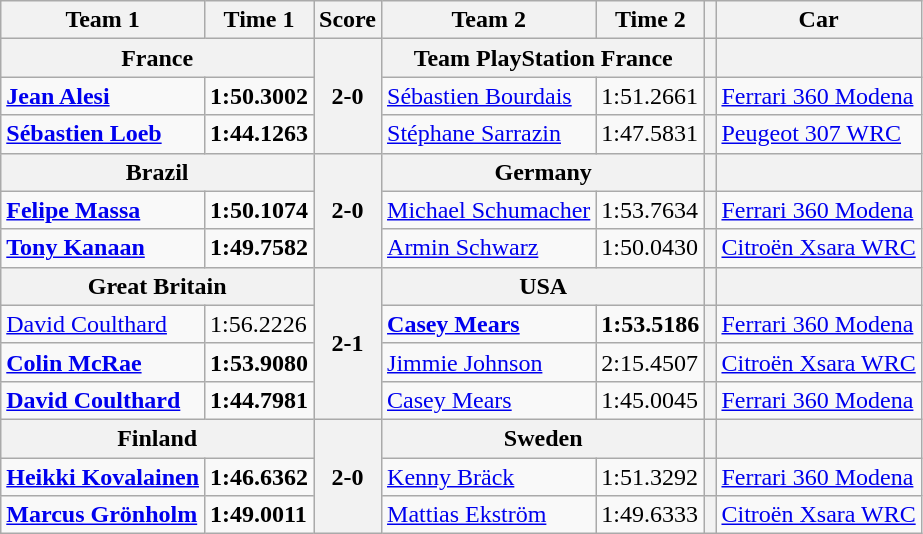<table class="wikitable">
<tr>
<th>Team 1</th>
<th>Time 1</th>
<th>Score</th>
<th>Team 2</th>
<th>Time 2</th>
<th></th>
<th>Car</th>
</tr>
<tr>
<th colspan=2> <strong>France</strong></th>
<th rowspan=3>2-0</th>
<th colspan=2> Team PlayStation France</th>
<th></th>
<th></th>
</tr>
<tr>
<td><strong><a href='#'>Jean Alesi</a></strong></td>
<td><strong>1:50.3002</strong></td>
<td><a href='#'>Sébastien Bourdais</a></td>
<td>1:51.2661</td>
<th></th>
<td><a href='#'>Ferrari 360 Modena</a></td>
</tr>
<tr>
<td><strong><a href='#'>Sébastien Loeb</a></strong></td>
<td><strong>1:44.1263</strong></td>
<td><a href='#'>Stéphane Sarrazin</a></td>
<td>1:47.5831</td>
<th></th>
<td><a href='#'>Peugeot 307 WRC</a></td>
</tr>
<tr>
<th colspan=2> <strong>Brazil</strong></th>
<th rowspan=3>2-0</th>
<th colspan=2> Germany</th>
<th></th>
<th></th>
</tr>
<tr>
<td><strong><a href='#'>Felipe Massa</a></strong></td>
<td><strong>1:50.1074</strong></td>
<td><a href='#'>Michael Schumacher</a></td>
<td>1:53.7634</td>
<th></th>
<td><a href='#'>Ferrari 360 Modena</a></td>
</tr>
<tr>
<td><strong><a href='#'>Tony Kanaan</a></strong></td>
<td><strong>1:49.7582</strong></td>
<td><a href='#'>Armin Schwarz</a></td>
<td>1:50.0430</td>
<th></th>
<td><a href='#'>Citroën Xsara WRC</a></td>
</tr>
<tr>
<th colspan=2> <strong>Great Britain</strong></th>
<th rowspan=4>2-1</th>
<th colspan=2> USA</th>
<th></th>
<th></th>
</tr>
<tr>
<td><a href='#'>David Coulthard</a></td>
<td>1:56.2226</td>
<td><strong><a href='#'>Casey Mears</a></strong></td>
<td><strong>1:53.5186</strong></td>
<th></th>
<td><a href='#'>Ferrari 360 Modena</a></td>
</tr>
<tr>
<td><strong><a href='#'>Colin McRae</a></strong></td>
<td><strong>1:53.9080</strong></td>
<td><a href='#'>Jimmie Johnson</a></td>
<td>2:15.4507</td>
<th></th>
<td><a href='#'>Citroën Xsara WRC</a></td>
</tr>
<tr>
<td><strong><a href='#'>David Coulthard</a></strong></td>
<td><strong>1:44.7981</strong></td>
<td><a href='#'>Casey Mears</a></td>
<td>1:45.0045</td>
<th></th>
<td><a href='#'>Ferrari 360 Modena</a></td>
</tr>
<tr>
<th colspan=2> <strong>Finland</strong></th>
<th rowspan=3>2-0</th>
<th colspan=2> Sweden</th>
<th></th>
<th></th>
</tr>
<tr>
<td><strong><a href='#'>Heikki Kovalainen</a></strong></td>
<td><strong>1:46.6362</strong></td>
<td><a href='#'>Kenny Bräck</a></td>
<td>1:51.3292</td>
<th></th>
<td><a href='#'>Ferrari 360 Modena</a></td>
</tr>
<tr>
<td><strong><a href='#'>Marcus Grönholm</a></strong></td>
<td><strong>1:49.0011</strong></td>
<td><a href='#'>Mattias Ekström</a></td>
<td>1:49.6333</td>
<th></th>
<td><a href='#'>Citroën Xsara WRC</a></td>
</tr>
</table>
